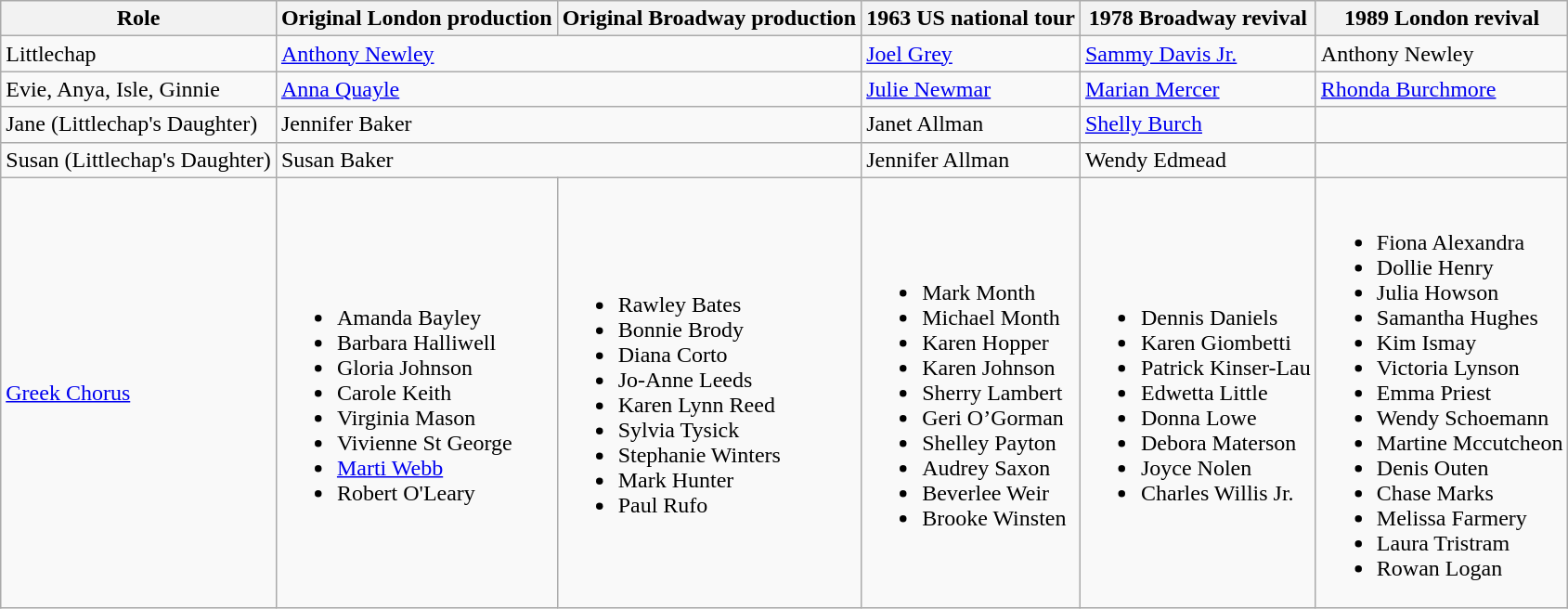<table class="wikitable">
<tr>
<th>Role</th>
<th>Original London production</th>
<th>Original Broadway production</th>
<th>1963 US national tour</th>
<th>1978 Broadway revival</th>
<th>1989 London revival</th>
</tr>
<tr>
<td>Littlechap</td>
<td colspan="2"><a href='#'>Anthony Newley</a></td>
<td><a href='#'>Joel Grey</a></td>
<td><a href='#'>Sammy Davis Jr.</a></td>
<td>Anthony Newley</td>
</tr>
<tr>
<td>Evie, Anya, Isle, Ginnie</td>
<td colspan="2"><a href='#'>Anna Quayle</a></td>
<td><a href='#'>Julie Newmar</a></td>
<td><a href='#'>Marian Mercer</a></td>
<td><a href='#'>Rhonda Burchmore</a></td>
</tr>
<tr>
<td>Jane (Littlechap's Daughter)</td>
<td colspan="2">Jennifer Baker</td>
<td>Janet Allman</td>
<td><a href='#'>Shelly Burch</a></td>
<td></td>
</tr>
<tr>
<td>Susan (Littlechap's Daughter)</td>
<td colspan="2">Susan Baker</td>
<td>Jennifer Allman</td>
<td>Wendy Edmead</td>
</tr>
<tr>
<td><a href='#'>Greek Chorus</a></td>
<td><br><ul><li>Amanda Bayley</li><li>Barbara Halliwell</li><li>Gloria Johnson</li><li>Carole Keith</li><li>Virginia Mason</li><li>Vivienne St George</li><li><a href='#'>Marti Webb</a></li><li>Robert O'Leary</li></ul></td>
<td><br><ul><li>Rawley Bates</li><li>Bonnie Brody</li><li>Diana Corto</li><li>Jo-Anne Leeds</li><li>Karen Lynn Reed</li><li>Sylvia Tysick</li><li>Stephanie Winters</li><li>Mark Hunter</li><li>Paul Rufo</li></ul></td>
<td><br><ul><li>Mark Month</li><li>Michael Month</li><li>Karen Hopper</li><li>Karen Johnson</li><li>Sherry Lambert</li><li>Geri O’Gorman</li><li>Shelley Payton</li><li>Audrey Saxon</li><li>Beverlee Weir</li><li>Brooke Winsten</li></ul></td>
<td><br><ul><li>Dennis Daniels</li><li>Karen Giombetti</li><li>Patrick Kinser-Lau</li><li>Edwetta Little</li><li>Donna Lowe</li><li>Debora Materson</li><li>Joyce Nolen</li><li>Charles Willis Jr.</li></ul></td>
<td><br><ul><li>Fiona Alexandra</li><li>Dollie Henry</li><li>Julia Howson</li><li>Samantha Hughes</li><li>Kim Ismay</li><li>Victoria Lynson</li><li>Emma Priest</li><li>Wendy Schoemann</li><li>Martine Mccutcheon</li><li>Denis Outen</li><li>Chase Marks</li><li>Melissa Farmery</li><li>Laura Tristram</li><li>Rowan Logan</li></ul></td>
</tr>
</table>
